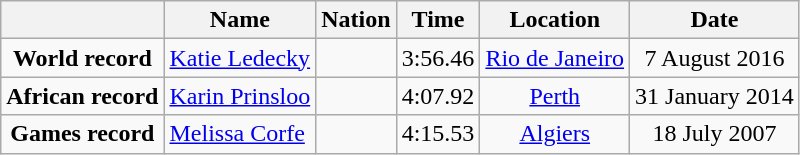<table class=wikitable style=text-align:center>
<tr>
<th></th>
<th>Name</th>
<th>Nation</th>
<th>Time</th>
<th>Location</th>
<th>Date</th>
</tr>
<tr>
<td><strong>World record</strong></td>
<td align=left><a href='#'>Katie Ledecky</a></td>
<td align=left></td>
<td align=left>3:56.46</td>
<td><a href='#'>Rio de Janeiro</a></td>
<td>7 August 2016</td>
</tr>
<tr>
<td><strong>African record</strong></td>
<td align=left><a href='#'>Karin Prinsloo</a></td>
<td align=left></td>
<td align=left>4:07.92</td>
<td><a href='#'>Perth</a></td>
<td>31 January 2014</td>
</tr>
<tr>
<td><strong>Games record</strong></td>
<td align=left><a href='#'>Melissa Corfe</a></td>
<td align=left></td>
<td align=left>4:15.53</td>
<td><a href='#'>Algiers</a></td>
<td>18 July 2007</td>
</tr>
</table>
